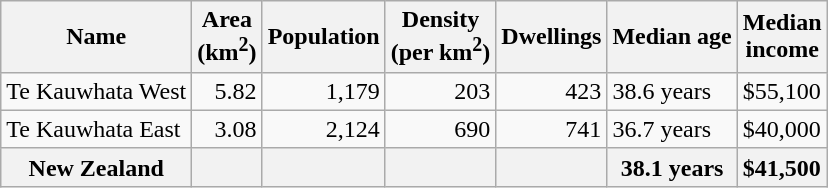<table class="wikitable">
<tr>
<th>Name</th>
<th>Area<br>(km<sup>2</sup>)</th>
<th>Population</th>
<th>Density<br>(per km<sup>2</sup>)</th>
<th>Dwellings</th>
<th>Median age</th>
<th>Median<br>income</th>
</tr>
<tr>
<td>Te Kauwhata West</td>
<td style="text-align:right;">5.82</td>
<td style="text-align:right;">1,179</td>
<td style="text-align:right;">203</td>
<td style="text-align:right;">423</td>
<td>38.6 years</td>
<td>$55,100</td>
</tr>
<tr>
<td>Te Kauwhata East</td>
<td style="text-align:right;">3.08</td>
<td style="text-align:right;">2,124</td>
<td style="text-align:right;">690</td>
<td style="text-align:right;">741</td>
<td>36.7 years</td>
<td>$40,000</td>
</tr>
<tr>
<th>New Zealand</th>
<th></th>
<th></th>
<th></th>
<th></th>
<th>38.1 years</th>
<th style="text-align:left;">$41,500</th>
</tr>
</table>
